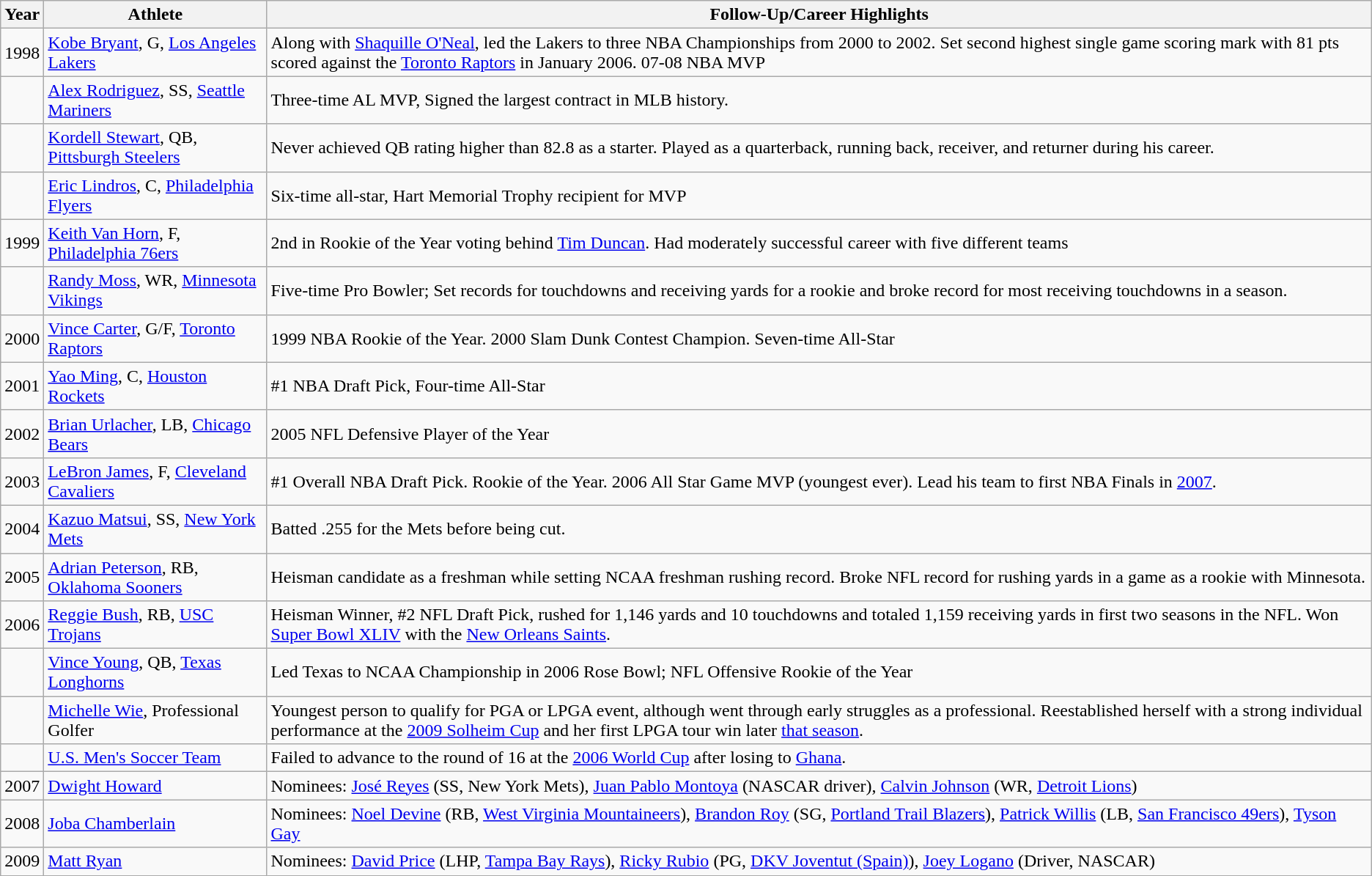<table class="wikitable">
<tr>
<th>Year</th>
<th>Athlete</th>
<th>Follow-Up/Career Highlights</th>
</tr>
<tr>
<td>1998</td>
<td><a href='#'>Kobe Bryant</a>, G, <a href='#'>Los Angeles Lakers</a></td>
<td>Along with <a href='#'>Shaquille O'Neal</a>, led the Lakers to three NBA Championships from 2000 to 2002.  Set second highest single game scoring mark with 81 pts scored against the <a href='#'>Toronto Raptors</a> in January 2006. 07-08 NBA MVP</td>
</tr>
<tr>
<td></td>
<td><a href='#'>Alex Rodriguez</a>, SS, <a href='#'>Seattle Mariners</a></td>
<td>Three-time AL MVP, Signed the largest contract in MLB history.</td>
</tr>
<tr>
<td></td>
<td><a href='#'>Kordell Stewart</a>, QB, <a href='#'>Pittsburgh Steelers</a></td>
<td>Never achieved QB rating higher than 82.8 as a starter. Played as a quarterback, running back, receiver, and returner during his career.</td>
</tr>
<tr>
<td></td>
<td><a href='#'>Eric Lindros</a>, C, <a href='#'>Philadelphia Flyers</a></td>
<td>Six-time all-star, Hart Memorial Trophy recipient for MVP</td>
</tr>
<tr>
<td>1999</td>
<td><a href='#'>Keith Van Horn</a>, F, <a href='#'>Philadelphia 76ers</a></td>
<td>2nd in Rookie of the Year voting behind <a href='#'>Tim Duncan</a>.  Had moderately successful career with five different teams</td>
</tr>
<tr>
<td></td>
<td><a href='#'>Randy Moss</a>, WR, <a href='#'>Minnesota Vikings</a></td>
<td>Five-time Pro Bowler; Set records for touchdowns and receiving yards for a rookie and broke record for most receiving touchdowns in a season.</td>
</tr>
<tr>
<td>2000</td>
<td><a href='#'>Vince Carter</a>, G/F, <a href='#'>Toronto Raptors</a></td>
<td>1999 NBA Rookie of the Year.  2000 Slam Dunk Contest Champion.  Seven-time All-Star</td>
</tr>
<tr>
<td>2001</td>
<td><a href='#'>Yao Ming</a>, C, <a href='#'>Houston Rockets</a></td>
<td>#1 NBA Draft Pick, Four-time All-Star</td>
</tr>
<tr>
<td>2002</td>
<td><a href='#'>Brian Urlacher</a>, LB, <a href='#'>Chicago Bears</a></td>
<td>2005 NFL Defensive Player of the Year</td>
</tr>
<tr>
<td>2003</td>
<td><a href='#'>LeBron James</a>, F, <a href='#'>Cleveland Cavaliers</a></td>
<td>#1 Overall NBA Draft Pick.  Rookie of the Year.  2006 All Star Game MVP (youngest ever). Lead his team to first NBA Finals in <a href='#'>2007</a>.</td>
</tr>
<tr>
<td>2004</td>
<td><a href='#'>Kazuo Matsui</a>, SS, <a href='#'>New York Mets</a></td>
<td>Batted .255 for the Mets before being cut.</td>
</tr>
<tr>
<td>2005</td>
<td><a href='#'>Adrian Peterson</a>, RB, <a href='#'>Oklahoma Sooners</a></td>
<td>Heisman candidate as a freshman while setting NCAA freshman rushing record.  Broke NFL record for rushing yards in a game as a rookie with Minnesota.</td>
</tr>
<tr>
<td>2006</td>
<td><a href='#'>Reggie Bush</a>, RB, <a href='#'>USC Trojans</a></td>
<td>Heisman Winner, #2 NFL Draft Pick, rushed for 1,146 yards and 10 touchdowns and totaled 1,159 receiving yards in first two seasons in the NFL. Won <a href='#'>Super Bowl XLIV</a> with the <a href='#'>New Orleans Saints</a>.</td>
</tr>
<tr>
<td></td>
<td><a href='#'>Vince Young</a>, QB, <a href='#'>Texas Longhorns</a></td>
<td>Led Texas to NCAA Championship in 2006 Rose Bowl; NFL Offensive Rookie of the Year</td>
</tr>
<tr>
<td></td>
<td><a href='#'>Michelle Wie</a>, Professional Golfer</td>
<td>Youngest person to qualify for PGA or LPGA event, although went through early struggles as a professional. Reestablished herself with a strong individual performance at the <a href='#'>2009 Solheim Cup</a> and her first LPGA tour win later <a href='#'>that season</a>.</td>
</tr>
<tr>
<td></td>
<td><a href='#'>U.S. Men's Soccer Team</a></td>
<td>Failed to advance to the round of 16 at the <a href='#'>2006 World Cup</a> after losing to <a href='#'>Ghana</a>.</td>
</tr>
<tr>
<td>2007</td>
<td><a href='#'>Dwight Howard</a></td>
<td>Nominees: <a href='#'>José Reyes</a> (SS, New York Mets), <a href='#'>Juan Pablo Montoya</a> (NASCAR driver), <a href='#'>Calvin Johnson</a> (WR, <a href='#'>Detroit Lions</a>)</td>
</tr>
<tr>
<td>2008</td>
<td><a href='#'>Joba Chamberlain</a></td>
<td>Nominees: <a href='#'>Noel Devine</a> (RB, <a href='#'>West Virginia Mountaineers</a>), <a href='#'>Brandon Roy</a> (SG, <a href='#'>Portland Trail Blazers</a>), <a href='#'>Patrick Willis</a> (LB, <a href='#'>San Francisco 49ers</a>), <a href='#'>Tyson Gay</a></td>
</tr>
<tr>
<td>2009</td>
<td><a href='#'>Matt Ryan</a></td>
<td>Nominees: <a href='#'>David Price</a> (LHP, <a href='#'>Tampa Bay Rays</a>), <a href='#'>Ricky Rubio</a> (PG, <a href='#'>DKV Joventut (Spain)</a>), <a href='#'>Joey Logano</a> (Driver, NASCAR)</td>
</tr>
</table>
